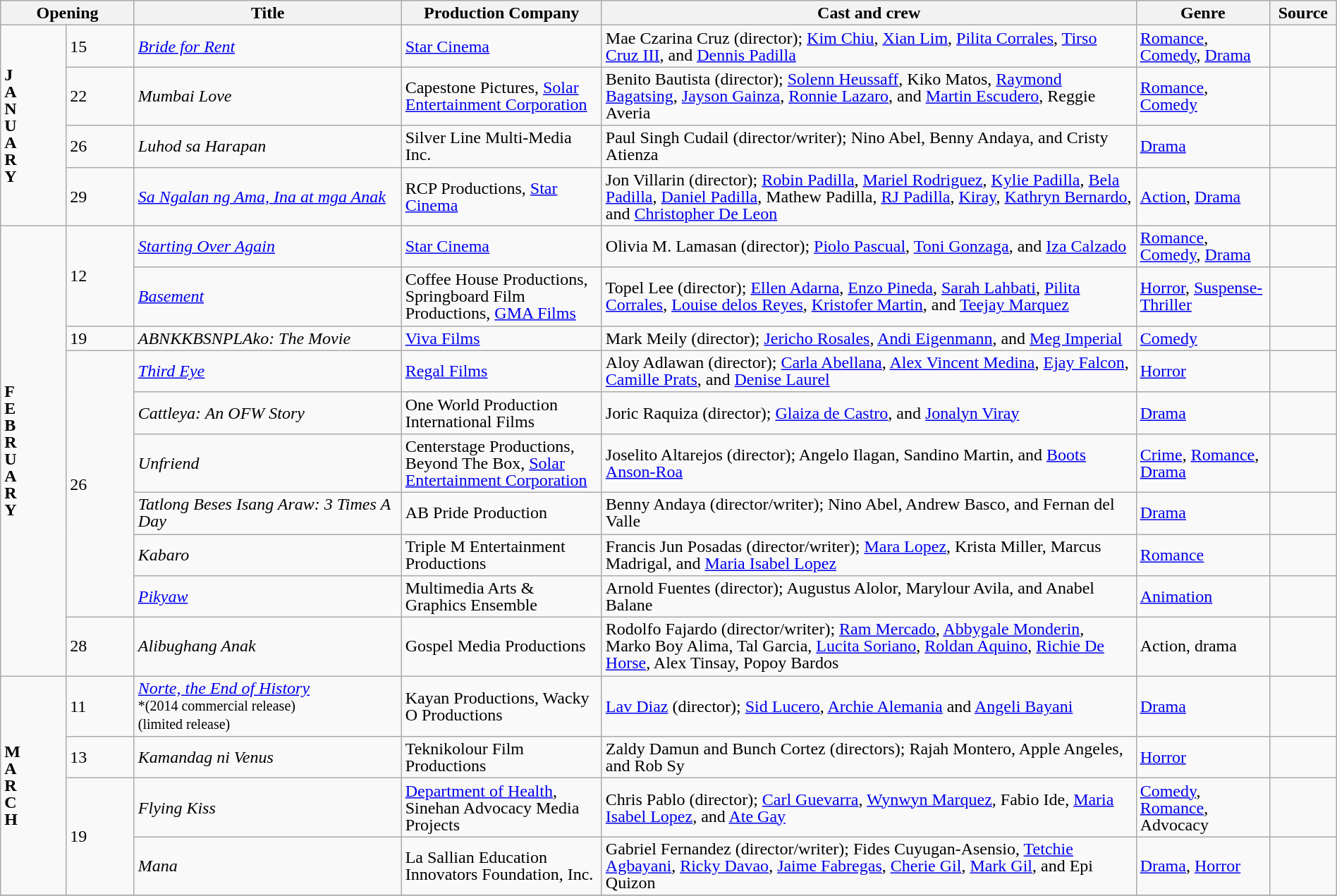<table class="wikitable" style="text-align:left; font-size:100%; line-height:16px;" width="100%">
<tr>
<th colspan="2">Opening</th>
<th style="width:20%;">Title</th>
<th style="width:15%;">Production Company</th>
<th style="width:40%;">Cast and crew</th>
<th style="width:10%;">Genre</th>
<th style="width:05%;">Source</th>
</tr>
<tr>
<td rowspan="4"><strong>J</strong><br><strong>A</strong><br><strong>N</strong><br><strong>U</strong><br><strong>A</strong><br><strong>R</strong><br><strong>Y</strong></td>
<td>15</td>
<td><em><a href='#'>Bride for Rent</a></em></td>
<td><a href='#'>Star Cinema</a></td>
<td style="text-align:left;">Mae Czarina Cruz (director); <a href='#'>Kim Chiu</a>, <a href='#'>Xian Lim</a>, <a href='#'>Pilita Corrales</a>, <a href='#'>Tirso Cruz III</a>, and <a href='#'>Dennis Padilla</a></td>
<td style="text-align:left;"><a href='#'>Romance</a>, <a href='#'>Comedy</a>, <a href='#'>Drama</a></td>
<td></td>
</tr>
<tr>
<td>22</td>
<td><em>Mumbai Love</em></td>
<td>Capestone Pictures, <a href='#'>Solar Entertainment Corporation</a></td>
<td style="text-align:left;">Benito Bautista (director); <a href='#'>Solenn Heussaff</a>, Kiko Matos, <a href='#'>Raymond Bagatsing</a>, <a href='#'>Jayson Gainza</a>, <a href='#'>Ronnie Lazaro</a>, and <a href='#'>Martin Escudero</a>, Reggie Averia</td>
<td style="text-align:left;"><a href='#'>Romance</a>, <a href='#'>Comedy</a></td>
<td></td>
</tr>
<tr>
<td>26</td>
<td><em>Luhod sa Harapan</em></td>
<td>Silver Line Multi-Media Inc.</td>
<td style="text-align:left;">Paul Singh Cudail (director/writer); Nino Abel, Benny Andaya, and Cristy Atienza</td>
<td style="text-align:left;"><a href='#'>Drama</a></td>
<td></td>
</tr>
<tr>
<td>29</td>
<td><em><a href='#'>Sa Ngalan ng Ama, Ina at mga Anak</a></em></td>
<td>RCP Productions, <a href='#'>Star Cinema</a></td>
<td style="text-align:left;">Jon Villarin (director); <a href='#'>Robin Padilla</a>, <a href='#'>Mariel Rodriguez</a>, <a href='#'>Kylie Padilla</a>, <a href='#'>Bela Padilla</a>, <a href='#'>Daniel Padilla</a>, Mathew Padilla, <a href='#'>RJ Padilla</a>, <a href='#'>Kiray</a>, <a href='#'>Kathryn Bernardo</a>, and <a href='#'>Christopher De Leon</a></td>
<td style="text-align:left;"><a href='#'>Action</a>, <a href='#'>Drama</a></td>
<td></td>
</tr>
<tr>
<td rowspan="10"><strong>F</strong><br><strong>E</strong><br><strong>B</strong><br><strong>R</strong><br><strong>U</strong><br><strong>A</strong><br><strong>R</strong><br><strong>Y</strong></td>
<td rowspan="2">12</td>
<td><em><a href='#'>Starting Over Again</a></em></td>
<td><a href='#'>Star Cinema</a></td>
<td style="text-align:left;">Olivia M. Lamasan (director); <a href='#'>Piolo Pascual</a>, <a href='#'>Toni Gonzaga</a>, and <a href='#'>Iza Calzado</a></td>
<td style="text-align:left;"><a href='#'>Romance</a>, <a href='#'>Comedy</a>, <a href='#'>Drama</a></td>
<td></td>
</tr>
<tr>
<td><em><a href='#'>Basement</a></em></td>
<td>Coffee House Productions, Springboard Film Productions, <a href='#'>GMA Films</a></td>
<td style="text-align:left;">Topel Lee (director); <a href='#'>Ellen Adarna</a>, <a href='#'>Enzo Pineda</a>, <a href='#'>Sarah Lahbati</a>, <a href='#'>Pilita Corrales</a>, <a href='#'>Louise delos Reyes</a>, <a href='#'>Kristofer Martin</a>, and <a href='#'>Teejay Marquez</a></td>
<td style="text-align:left;"><a href='#'>Horror</a>, <a href='#'>Suspense-Thriller</a></td>
<td></td>
</tr>
<tr>
<td>19</td>
<td><em>ABNKKBSNPLAko: The Movie</em></td>
<td><a href='#'>Viva Films</a></td>
<td style="text-align:left;">Mark Meily (director); <a href='#'>Jericho Rosales</a>, <a href='#'>Andi Eigenmann</a>, and <a href='#'>Meg Imperial</a></td>
<td style="text-align:left;"><a href='#'>Comedy</a></td>
<td></td>
</tr>
<tr>
<td rowspan="6">26</td>
<td><em><a href='#'>Third Eye</a></em></td>
<td><a href='#'>Regal Films</a></td>
<td style="text-align:left;">Aloy Adlawan (director); <a href='#'>Carla Abellana</a>, <a href='#'>Alex Vincent Medina</a>, <a href='#'>Ejay Falcon</a>, <a href='#'>Camille Prats</a>, and <a href='#'>Denise Laurel</a></td>
<td style="text-align:left;"><a href='#'>Horror</a></td>
<td></td>
</tr>
<tr>
<td><em>Cattleya: An OFW Story</em></td>
<td>One World Production International Films</td>
<td style="text-align:left;">Joric Raquiza (director); <a href='#'>Glaiza de Castro</a>, and <a href='#'>Jonalyn Viray</a></td>
<td style="text-align:left;"><a href='#'>Drama</a></td>
<td></td>
</tr>
<tr>
<td><em>Unfriend</em></td>
<td>Centerstage Productions, Beyond The Box, <a href='#'>Solar Entertainment Corporation</a></td>
<td style="text-align:left;">Joselito Altarejos (director); Angelo Ilagan, Sandino Martin, and <a href='#'>Boots Anson-Roa</a></td>
<td style="text-align:left;"><a href='#'>Crime</a>, <a href='#'>Romance</a>, <a href='#'>Drama</a></td>
<td></td>
</tr>
<tr>
<td><em>Tatlong Beses Isang Araw: 3 Times A Day</em></td>
<td>AB Pride Production</td>
<td style="text-align:left;">Benny Andaya (director/writer); Nino Abel, Andrew Basco, and Fernan del Valle</td>
<td style="text-align:left;"><a href='#'>Drama</a></td>
<td></td>
</tr>
<tr>
<td><em>Kabaro</em></td>
<td>Triple M Entertainment Productions</td>
<td style="text-align:left;">Francis Jun Posadas (director/writer); <a href='#'>Mara Lopez</a>, Krista Miller, Marcus Madrigal, and <a href='#'>Maria Isabel Lopez</a></td>
<td style="text-align:left;"><a href='#'>Romance</a></td>
<td></td>
</tr>
<tr>
<td><em><a href='#'>Pikyaw</a></em></td>
<td>Multimedia Arts & Graphics Ensemble</td>
<td style="text-align:left;">Arnold Fuentes (director); Augustus Alolor, Marylour Avila, and Anabel Balane</td>
<td style="text-align:left;"><a href='#'>Animation</a></td>
<td></td>
</tr>
<tr>
<td>28</td>
<td><em>Alibughang Anak</em></td>
<td>Gospel Media Productions</td>
<td style="text-align:left;">Rodolfo Fajardo (director/writer); <a href='#'>Ram Mercado</a>, <a href='#'>Abbygale Monderin</a>, Marko Boy Alima, Tal Garcia, <a href='#'>Lucita Soriano</a>, <a href='#'>Roldan Aquino</a>, <a href='#'>Richie De Horse</a>, Alex Tinsay, Popoy Bardos</td>
<td style="text-align:left;">Action, drama</td>
<td></td>
</tr>
<tr>
<td rowspan="4"><strong>M</strong><br><strong>A</strong><br><strong>R</strong><br><strong>C</strong><br><strong>H</strong></td>
<td>11</td>
<td><em><a href='#'>Norte, the End of History</a></em> <br> <small>*(2014 commercial release)</small> <br><small> (limited release)</small></td>
<td>Kayan Productions, Wacky O Productions</td>
<td style="text-align:left;"><a href='#'>Lav Diaz</a> (director); <a href='#'>Sid Lucero</a>, <a href='#'>Archie Alemania</a> and <a href='#'>Angeli Bayani</a></td>
<td style="text-align:left;"><a href='#'>Drama</a></td>
<td></td>
</tr>
<tr>
<td>13</td>
<td><em>Kamandag ni Venus</em></td>
<td>Teknikolour Film Productions</td>
<td style="text-align:left;">Zaldy Damun and Bunch Cortez (directors); Rajah Montero, Apple Angeles, and Rob Sy</td>
<td style="text-align:left;"><a href='#'>Horror</a></td>
<td></td>
</tr>
<tr>
<td rowspan="2">19</td>
<td><em>Flying Kiss</em></td>
<td><a href='#'>Department of Health</a>, Sinehan Advocacy Media Projects</td>
<td style="text-align:left;">Chris Pablo (director); <a href='#'>Carl Guevarra</a>, <a href='#'>Wynwyn Marquez</a>, Fabio Ide, <a href='#'>Maria Isabel Lopez</a>, and <a href='#'>Ate Gay</a></td>
<td style="text-align:left;"><a href='#'>Comedy</a>, <a href='#'>Romance</a>, Advocacy</td>
<td></td>
</tr>
<tr>
<td><em>Mana</em></td>
<td>La Sallian Education Innovators Foundation, Inc.</td>
<td style="text-align:left;">Gabriel Fernandez (director/writer); Fides Cuyugan-Asensio, <a href='#'>Tetchie Agbayani</a>, <a href='#'>Ricky Davao</a>, <a href='#'>Jaime Fabregas</a>, <a href='#'>Cherie Gil</a>, <a href='#'>Mark Gil</a>, and Epi Quizon</td>
<td style="text-align:left;"><a href='#'>Drama</a>, <a href='#'>Horror</a></td>
<td></td>
</tr>
<tr>
</tr>
</table>
